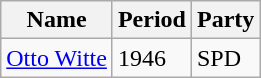<table class="wikitable">
<tr>
<th>Name</th>
<th>Period</th>
<th>Party</th>
</tr>
<tr>
<td><a href='#'>Otto Witte</a></td>
<td>1946</td>
<td>SPD</td>
</tr>
</table>
